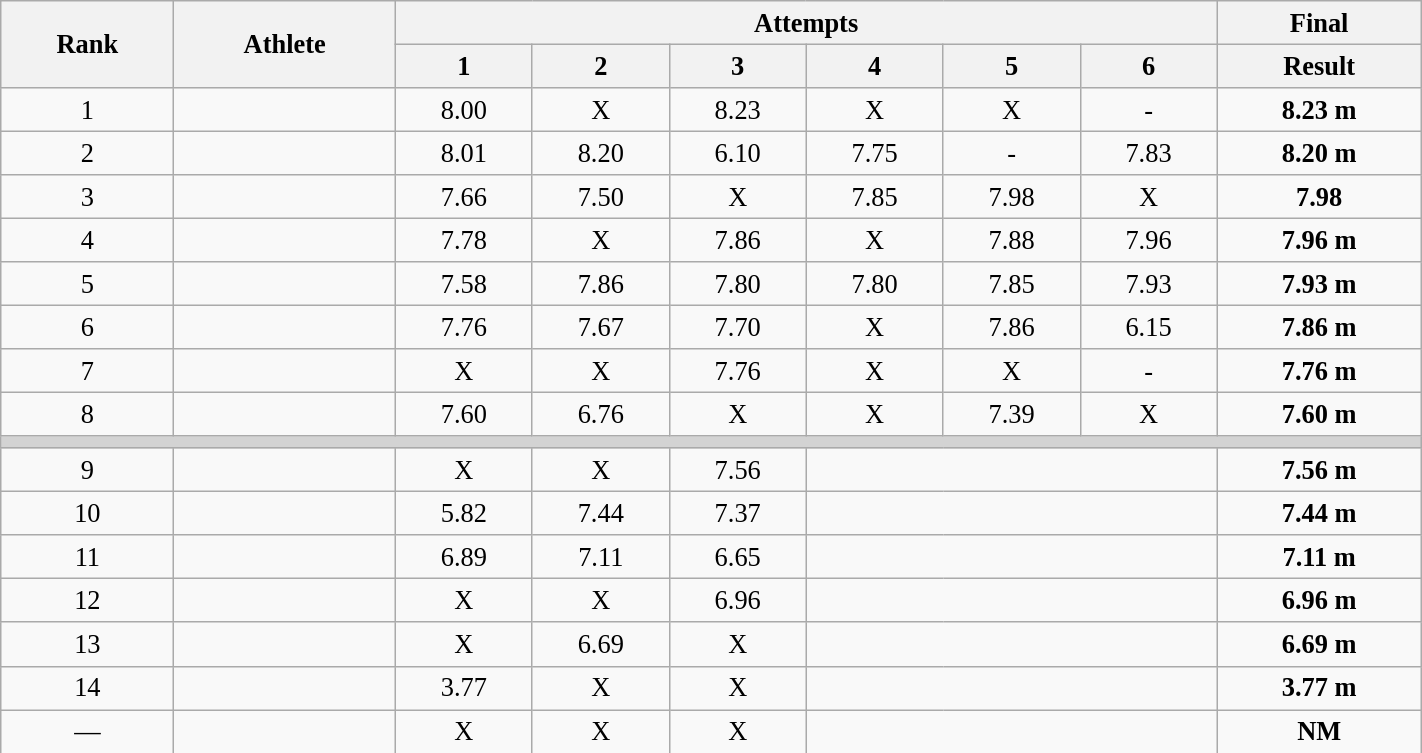<table class="wikitable" style=" text-align:center; font-size:110%;" width="75%">
<tr>
<th rowspan="2">Rank</th>
<th rowspan="2">Athlete</th>
<th colspan="6">Attempts</th>
<th>Final</th>
</tr>
<tr>
<th>1</th>
<th>2</th>
<th>3</th>
<th>4</th>
<th>5</th>
<th>6</th>
<th>Result</th>
</tr>
<tr>
<td>1</td>
<td align=left></td>
<td>8.00</td>
<td>X</td>
<td>8.23</td>
<td>X</td>
<td>X</td>
<td>-</td>
<td><strong>8.23 m </strong></td>
</tr>
<tr>
<td>2</td>
<td align=left></td>
<td>8.01</td>
<td>8.20</td>
<td>6.10</td>
<td>7.75</td>
<td>-</td>
<td>7.83</td>
<td><strong>8.20 m</strong></td>
</tr>
<tr>
<td>3</td>
<td align=left></td>
<td>7.66</td>
<td>7.50</td>
<td>X</td>
<td>7.85</td>
<td>7.98</td>
<td>X</td>
<td><strong>7.98</strong></td>
</tr>
<tr>
<td>4</td>
<td align=left></td>
<td>7.78</td>
<td>X</td>
<td>7.86</td>
<td>X</td>
<td>7.88</td>
<td>7.96</td>
<td><strong>7.96 m</strong></td>
</tr>
<tr>
<td>5</td>
<td align=left></td>
<td>7.58</td>
<td>7.86</td>
<td>7.80</td>
<td>7.80</td>
<td>7.85</td>
<td>7.93</td>
<td><strong>7.93 m</strong></td>
</tr>
<tr>
<td>6</td>
<td align=left></td>
<td>7.76</td>
<td>7.67</td>
<td>7.70</td>
<td>X</td>
<td>7.86</td>
<td>6.15</td>
<td><strong>7.86 m</strong></td>
</tr>
<tr>
<td>7</td>
<td align=left></td>
<td>X</td>
<td>X</td>
<td>7.76</td>
<td>X</td>
<td>X</td>
<td>-</td>
<td><strong>7.76 m</strong></td>
</tr>
<tr>
<td>8</td>
<td align=left></td>
<td>7.60</td>
<td>6.76</td>
<td>X</td>
<td>X</td>
<td>7.39</td>
<td>X</td>
<td><strong>7.60 m </strong></td>
</tr>
<tr>
<td colspan=9 bgcolor=lightgray></td>
</tr>
<tr>
<td>9</td>
<td align=left></td>
<td>X</td>
<td>X</td>
<td>7.56</td>
<td colspan=3></td>
<td><strong>7.56 m</strong></td>
</tr>
<tr>
<td>10</td>
<td align=left></td>
<td>5.82</td>
<td>7.44</td>
<td>7.37</td>
<td colspan=3></td>
<td><strong>7.44 m </strong></td>
</tr>
<tr>
<td>11</td>
<td align=left></td>
<td>6.89</td>
<td>7.11</td>
<td>6.65</td>
<td colspan=3></td>
<td><strong>7.11 m</strong></td>
</tr>
<tr>
<td>12</td>
<td align=left></td>
<td>X</td>
<td>X</td>
<td>6.96</td>
<td colspan=3></td>
<td><strong>6.96 m  </strong></td>
</tr>
<tr>
<td>13</td>
<td align=left></td>
<td>X</td>
<td>6.69</td>
<td>X</td>
<td colspan=3></td>
<td><strong>6.69 m </strong></td>
</tr>
<tr>
<td>14</td>
<td align=left></td>
<td>3.77</td>
<td>X</td>
<td>X</td>
<td colspan=3></td>
<td><strong>3.77 m </strong></td>
</tr>
<tr>
<td>—</td>
<td align=left></td>
<td>X</td>
<td>X</td>
<td>X</td>
<td colspan=3></td>
<td><strong>NM    </strong></td>
</tr>
</table>
